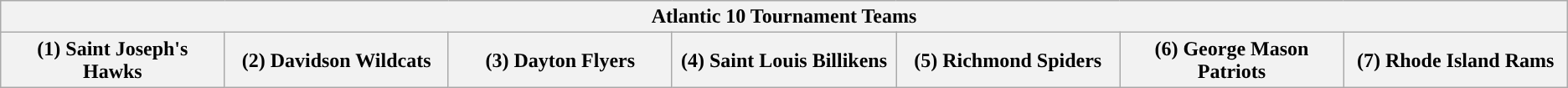<table class="wikitable">
<tr>
<th colspan=7>Atlantic 10 Tournament Teams</th>
</tr>
<tr>
<th style="width: 14%; ">(1) Saint Joseph's Hawks</th>
<th style="width: 14%; ">(2) Davidson Wildcats</th>
<th style="width: 14%; ">(3) Dayton Flyers</th>
<th style="width: 14%; ">(4) Saint Louis Billikens</th>
<th style="width: 14%; ">(5) Richmond Spiders</th>
<th style="width: 14%; ">(6) George Mason Patriots</th>
<th style="width: 14%; ">(7) Rhode Island Rams</th>
</tr>
</table>
